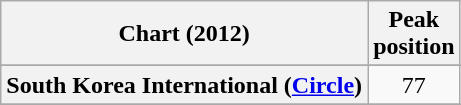<table class="wikitable plainrowheaders sortable" style="text-align:center;">
<tr>
<th scope="col">Chart (2012)</th>
<th scope="col">Peak<br>position</th>
</tr>
<tr>
</tr>
<tr>
<th scope="row">South Korea International (<a href='#'>Circle</a>)</th>
<td style="text-align:center;">77</td>
</tr>
<tr>
</tr>
<tr>
</tr>
<tr>
</tr>
</table>
